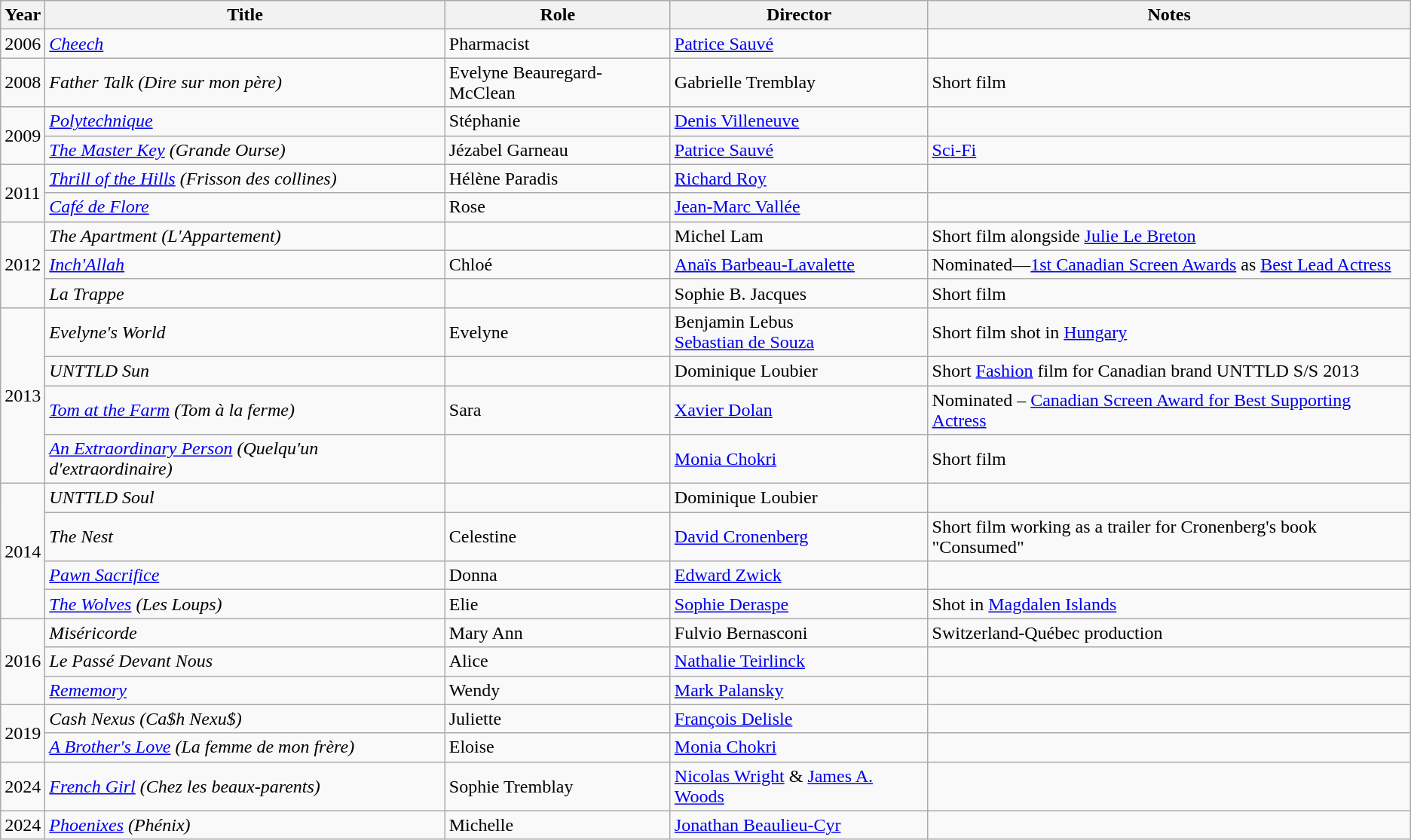<table class="wikitable sortable">
<tr>
<th>Year</th>
<th>Title</th>
<th>Role</th>
<th>Director</th>
<th class="unsortable">Notes</th>
</tr>
<tr>
<td>2006</td>
<td><em><a href='#'>Cheech</a></em></td>
<td>Pharmacist</td>
<td><a href='#'>Patrice Sauvé</a></td>
<td></td>
</tr>
<tr>
<td>2008</td>
<td><em>Father Talk (Dire sur mon père)</em></td>
<td>Evelyne Beauregard-McClean</td>
<td>Gabrielle Tremblay</td>
<td>Short film</td>
</tr>
<tr>
<td rowspan=2>2009</td>
<td><em><a href='#'>Polytechnique</a></em></td>
<td>Stéphanie</td>
<td><a href='#'>Denis Villeneuve</a></td>
<td></td>
</tr>
<tr>
<td data-sort-value="Master Key, The"><em><a href='#'>The Master Key</a> (Grande Ourse)</em></td>
<td>Jézabel Garneau</td>
<td><a href='#'>Patrice Sauvé</a></td>
<td><a href='#'>Sci-Fi</a></td>
</tr>
<tr>
<td rowspan=2>2011</td>
<td><em><a href='#'>Thrill of the Hills</a> (Frisson des collines)</em></td>
<td>Hélène Paradis</td>
<td><a href='#'>Richard Roy</a></td>
<td></td>
</tr>
<tr>
<td><em><a href='#'>Café de Flore</a></em></td>
<td>Rose</td>
<td><a href='#'>Jean-Marc Vallée</a></td>
<td></td>
</tr>
<tr>
<td rowspan=3>2012</td>
<td data-sort-value="Apartment, The"><em>The Apartment (L'Appartement)</em></td>
<td></td>
<td>Michel Lam</td>
<td>Short film alongside <a href='#'>Julie Le Breton</a></td>
</tr>
<tr>
<td><em><a href='#'>Inch'Allah</a></em></td>
<td>Chloé</td>
<td><a href='#'>Anaïs Barbeau-Lavalette</a></td>
<td>Nominated—<a href='#'>1st Canadian Screen Awards</a> as <a href='#'>Best Lead Actress</a></td>
</tr>
<tr>
<td><em>La Trappe</em></td>
<td></td>
<td>Sophie B. Jacques</td>
<td>Short film</td>
</tr>
<tr>
<td rowspan=4>2013</td>
<td><em>Evelyne's World</em></td>
<td>Evelyne</td>
<td>Benjamin Lebus<br><a href='#'>Sebastian de Souza</a></td>
<td>Short film shot in <a href='#'>Hungary</a></td>
</tr>
<tr>
<td><em>UNTTLD Sun</em></td>
<td></td>
<td>Dominique Loubier</td>
<td>Short <a href='#'>Fashion</a> film for Canadian brand UNTTLD S/S 2013</td>
</tr>
<tr>
<td><em><a href='#'>Tom at the Farm</a> (Tom à la ferme)</em></td>
<td>Sara</td>
<td><a href='#'>Xavier Dolan</a></td>
<td>Nominated – <a href='#'>Canadian Screen Award for Best Supporting Actress</a></td>
</tr>
<tr>
<td><em><a href='#'>An Extraordinary Person</a> (Quelqu'un d'extraordinaire)</em></td>
<td></td>
<td><a href='#'>Monia Chokri</a></td>
<td>Short film</td>
</tr>
<tr>
<td rowspan=4>2014</td>
<td><em>UNTTLD Soul</em></td>
<td></td>
<td>Dominique Loubier</td>
<td></td>
</tr>
<tr>
<td data-sort-value="Nest, The"><em>The Nest</em></td>
<td>Celestine</td>
<td><a href='#'>David Cronenberg</a></td>
<td>Short film working as a trailer for Cronenberg's book "Consumed"</td>
</tr>
<tr>
<td><em><a href='#'>Pawn Sacrifice</a></em></td>
<td>Donna</td>
<td><a href='#'>Edward Zwick</a></td>
<td></td>
</tr>
<tr>
<td data-sort-value="Wolves, The"><em><a href='#'>The Wolves</a> (Les Loups)</em></td>
<td>Elie</td>
<td><a href='#'>Sophie Deraspe</a></td>
<td>Shot in <a href='#'>Magdalen Islands</a></td>
</tr>
<tr>
<td rowspan=3>2016</td>
<td><em>Miséricorde</em></td>
<td>Mary Ann</td>
<td>Fulvio Bernasconi</td>
<td>Switzerland-Québec production</td>
</tr>
<tr>
<td><em>Le Passé Devant Nous</em></td>
<td>Alice</td>
<td><a href='#'>Nathalie Teirlinck</a></td>
<td></td>
</tr>
<tr>
<td><em><a href='#'>Rememory</a></em></td>
<td>Wendy</td>
<td><a href='#'>Mark Palansky</a></td>
<td></td>
</tr>
<tr>
<td rowspan=2>2019</td>
<td><em>Cash Nexus (Ca$h Nexu$)</em></td>
<td>Juliette</td>
<td><a href='#'>François Delisle</a></td>
<td></td>
</tr>
<tr>
<td data-sort-value="Brother's Love, A"><em><a href='#'>A Brother's Love</a> (La femme de mon frère)</em></td>
<td>Eloise</td>
<td><a href='#'>Monia Chokri</a></td>
<td></td>
</tr>
<tr>
<td>2024</td>
<td><em><a href='#'>French Girl</a> (Chez les beaux-parents)</em></td>
<td>Sophie Tremblay</td>
<td><a href='#'>Nicolas Wright</a> & <a href='#'>James A. Woods</a></td>
<td></td>
</tr>
<tr>
<td>2024</td>
<td><em><a href='#'>Phoenixes</a> (Phénix)</em></td>
<td>Michelle</td>
<td><a href='#'>Jonathan Beaulieu-Cyr</a></td>
</tr>
</table>
